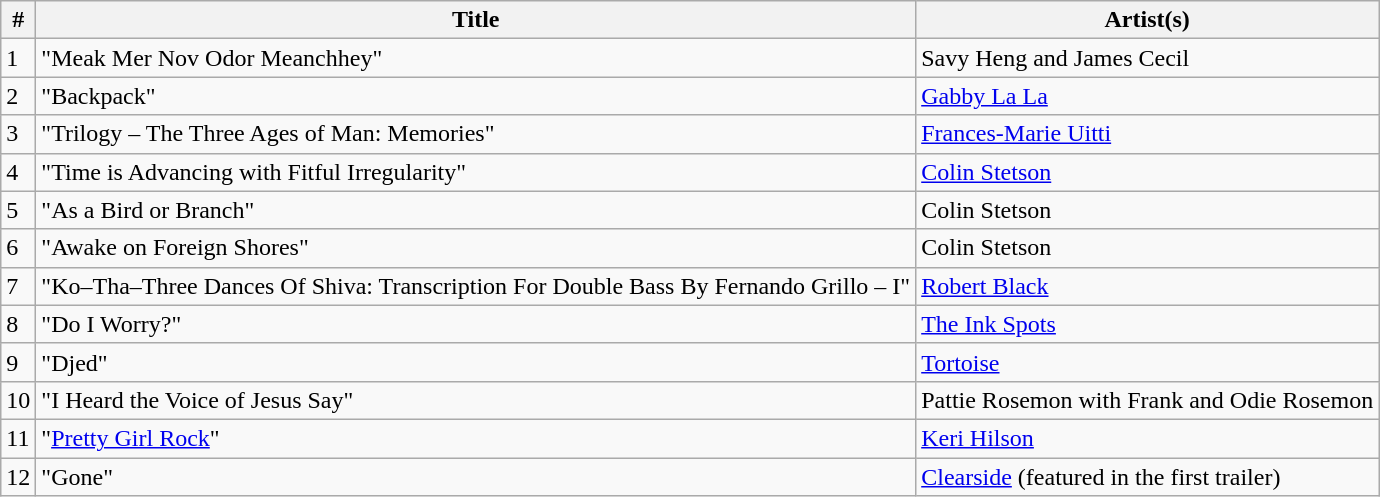<table class="wikitable">
<tr>
<th>#</th>
<th>Title</th>
<th>Artist(s)</th>
</tr>
<tr>
<td>1</td>
<td>"Meak Mer Nov Odor Meanchhey"</td>
<td>Savy Heng and James Cecil</td>
</tr>
<tr>
<td>2</td>
<td>"Backpack"</td>
<td><a href='#'>Gabby La La</a></td>
</tr>
<tr>
<td>3</td>
<td>"Trilogy – The Three Ages of Man: Memories"</td>
<td><a href='#'>Frances-Marie Uitti</a></td>
</tr>
<tr>
<td>4</td>
<td>"Time is Advancing with Fitful Irregularity"</td>
<td><a href='#'>Colin Stetson</a></td>
</tr>
<tr>
<td>5</td>
<td>"As a Bird or Branch"</td>
<td>Colin Stetson</td>
</tr>
<tr>
<td>6</td>
<td>"Awake on Foreign Shores"</td>
<td>Colin Stetson</td>
</tr>
<tr>
<td>7</td>
<td>"Ko–Tha–Three Dances Of Shiva: Transcription For Double Bass By Fernando Grillo – I"</td>
<td><a href='#'>Robert Black</a></td>
</tr>
<tr>
<td>8</td>
<td>"Do I Worry?"</td>
<td><a href='#'>The Ink Spots</a></td>
</tr>
<tr>
<td>9</td>
<td>"Djed"</td>
<td><a href='#'>Tortoise</a></td>
</tr>
<tr>
<td>10</td>
<td>"I Heard the Voice of Jesus Say"</td>
<td>Pattie Rosemon with Frank and Odie Rosemon</td>
</tr>
<tr>
<td>11</td>
<td>"<a href='#'>Pretty Girl Rock</a>"</td>
<td><a href='#'>Keri Hilson</a></td>
</tr>
<tr>
<td>12</td>
<td>"Gone"</td>
<td><a href='#'>Clearside</a> (featured in the first trailer)</td>
</tr>
</table>
